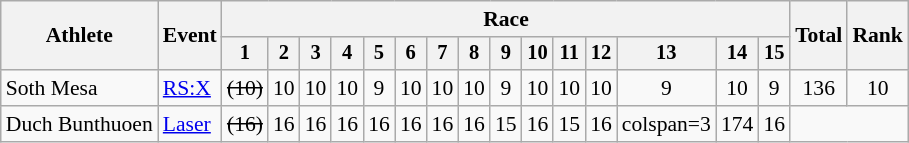<table class=wikitable style=font-size:90%;text-align:center>
<tr>
<th rowspan="2">Athlete</th>
<th rowspan="2">Event</th>
<th colspan=15>Race</th>
<th rowspan=2>Total</th>
<th rowspan=2>Rank</th>
</tr>
<tr style="font-size:95%">
<th>1</th>
<th>2</th>
<th>3</th>
<th>4</th>
<th>5</th>
<th>6</th>
<th>7</th>
<th>8</th>
<th>9</th>
<th>10</th>
<th>11</th>
<th>12</th>
<th>13</th>
<th>14</th>
<th>15</th>
</tr>
<tr>
<td align=left>Soth Mesa</td>
<td align=left><a href='#'>RS:X</a></td>
<td><s>(10)</s></td>
<td>10</td>
<td>10</td>
<td>10</td>
<td>9</td>
<td>10</td>
<td>10</td>
<td>10</td>
<td>9</td>
<td>10</td>
<td>10</td>
<td>10</td>
<td>9</td>
<td>10</td>
<td>9</td>
<td>136</td>
<td>10</td>
</tr>
<tr>
<td align=left>Duch Bunthuoen</td>
<td align=left><a href='#'>Laser</a></td>
<td><s>(16)</s></td>
<td>16</td>
<td>16</td>
<td>16</td>
<td>16</td>
<td>16</td>
<td>16</td>
<td>16</td>
<td>15</td>
<td>16</td>
<td>15</td>
<td>16</td>
<td>colspan=3 </td>
<td>174</td>
<td>16</td>
</tr>
</table>
